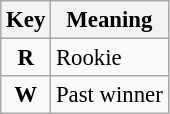<table class="wikitable" style="font-size: 95%;">
<tr>
<th>Key</th>
<th>Meaning</th>
</tr>
<tr>
<td align="center"><strong><span>R</span></strong></td>
<td>Rookie</td>
</tr>
<tr>
<td align="center"><strong><span>W</span></strong></td>
<td>Past winner</td>
</tr>
</table>
